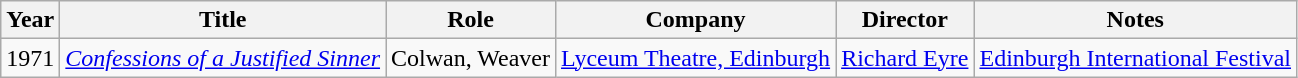<table class="wikitable">
<tr>
<th>Year</th>
<th>Title</th>
<th>Role</th>
<th>Company</th>
<th>Director</th>
<th>Notes</th>
</tr>
<tr>
<td>1971</td>
<td><em><a href='#'>Confessions of a Justified Sinner</a></em></td>
<td>Colwan, Weaver</td>
<td><a href='#'>Lyceum Theatre, Edinburgh</a></td>
<td><a href='#'>Richard Eyre</a></td>
<td><a href='#'>Edinburgh International Festival</a></td>
</tr>
</table>
